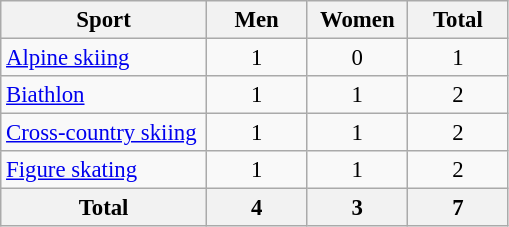<table class="wikitable" style="text-align:center; font-size: 95%">
<tr>
<th width=130>Sport</th>
<th width=60>Men</th>
<th width=60>Women</th>
<th width=60>Total</th>
</tr>
<tr>
<td align=left><a href='#'>Alpine skiing</a></td>
<td>1</td>
<td>0</td>
<td>1</td>
</tr>
<tr>
<td align=left><a href='#'>Biathlon</a></td>
<td>1</td>
<td>1</td>
<td>2</td>
</tr>
<tr>
<td align=left><a href='#'>Cross-country skiing</a></td>
<td>1</td>
<td>1</td>
<td>2</td>
</tr>
<tr>
<td align=left><a href='#'>Figure skating</a></td>
<td>1</td>
<td>1</td>
<td>2</td>
</tr>
<tr>
<th>Total</th>
<th>4</th>
<th>3</th>
<th>7</th>
</tr>
</table>
